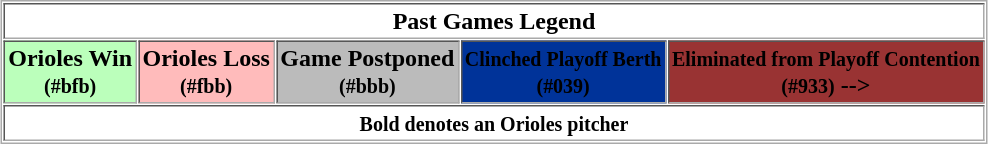<table border="1" cellpadding="2" cellspacing="1" style="margin:auto; border:1px solid #aaa;">
<tr>
<th colspan="5">Past Games Legend</th>
</tr>
<tr>
<th style="background:#bfb;">Orioles Win <br><small>(#bfb)</small></th>
<th style="background:#fbb;">Orioles Loss <br><small>(#fbb)</small></th>
<th style="background:#bbb;">Game Postponed <br><small>(#bbb)</small></th>
<th style="background:#039;"><strong><small><span>Clinched Playoff Berth</span></small></strong> <br><small><span>(#039)</span></small></th>
<th style="background:#933;"><strong><small><span>Eliminated from Playoff Contention</span></small></strong> <br><small><span>(#933)</span></small> --></th>
</tr>
<tr>
<th colspan="5"><strong><small>Bold denotes an Orioles pitcher</small></strong></th>
</tr>
</table>
